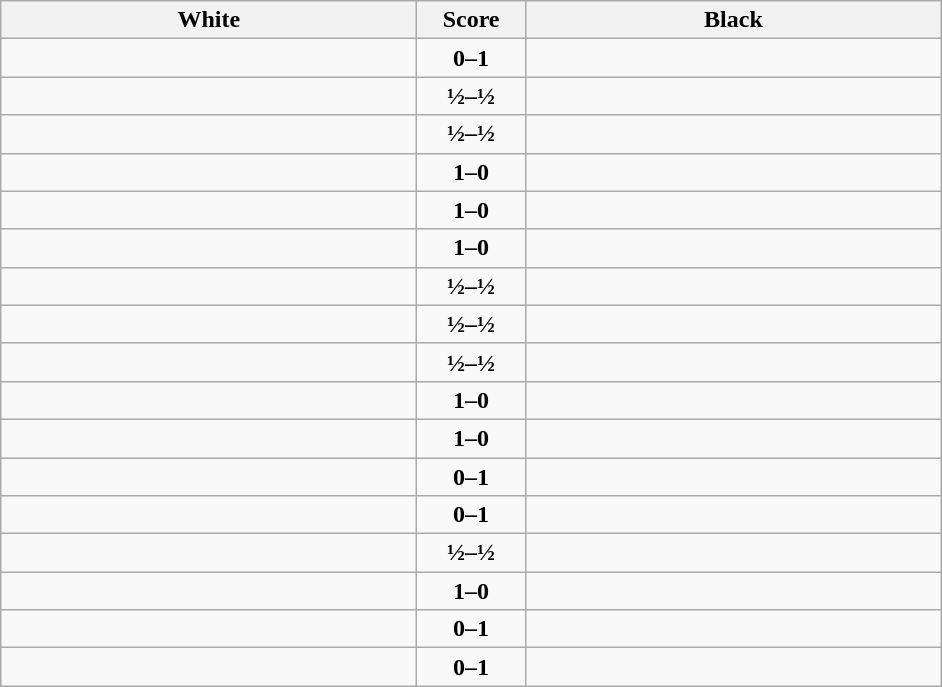<table class="wikitable" style="text-align: center;">
<tr>
<th align="right" width="270">White</th>
<th width="65">Score</th>
<th align="left" width="270">Black</th>
</tr>
<tr>
<td align=left></td>
<td align=center><strong>0–1</strong></td>
<td align=left><strong></strong></td>
</tr>
<tr>
<td align=left></td>
<td align=center><strong>½–½</strong></td>
<td align=left></td>
</tr>
<tr>
<td align=left></td>
<td align=center><strong>½–½</strong></td>
<td align=left></td>
</tr>
<tr>
<td align=left><strong></strong></td>
<td align=center><strong>1–0</strong></td>
<td align=left></td>
</tr>
<tr>
<td align=left><strong></strong></td>
<td align=center><strong>1–0</strong></td>
<td align=left></td>
</tr>
<tr>
<td align=left><strong></strong></td>
<td align=center><strong>1–0</strong></td>
<td align=left></td>
</tr>
<tr>
<td align=left></td>
<td align=center><strong>½–½</strong></td>
<td align=left></td>
</tr>
<tr>
<td align=left></td>
<td align=center><strong>½–½</strong></td>
<td align=left></td>
</tr>
<tr>
<td align=left></td>
<td align=center><strong>½–½</strong></td>
<td align=left></td>
</tr>
<tr>
<td align=left><strong></strong></td>
<td align=center><strong>1–0</strong></td>
<td align=left></td>
</tr>
<tr>
<td align=left><strong></strong></td>
<td align=center><strong>1–0</strong></td>
<td align=left></td>
</tr>
<tr>
<td align=left></td>
<td align=center><strong>0–1</strong></td>
<td align=left><strong></strong></td>
</tr>
<tr>
<td align=left></td>
<td align=center><strong>0–1</strong></td>
<td align=left><strong></strong></td>
</tr>
<tr>
<td align=left></td>
<td align=center><strong>½–½</strong></td>
<td align=left></td>
</tr>
<tr>
<td align=left><strong></strong></td>
<td align=center><strong>1–0</strong></td>
<td align=left></td>
</tr>
<tr>
<td align=left></td>
<td align=center><strong>0–1</strong></td>
<td align=left><strong></strong></td>
</tr>
<tr>
<td align=left></td>
<td align=center><strong>0–1</strong></td>
<td align=left><strong></strong></td>
</tr>
</table>
